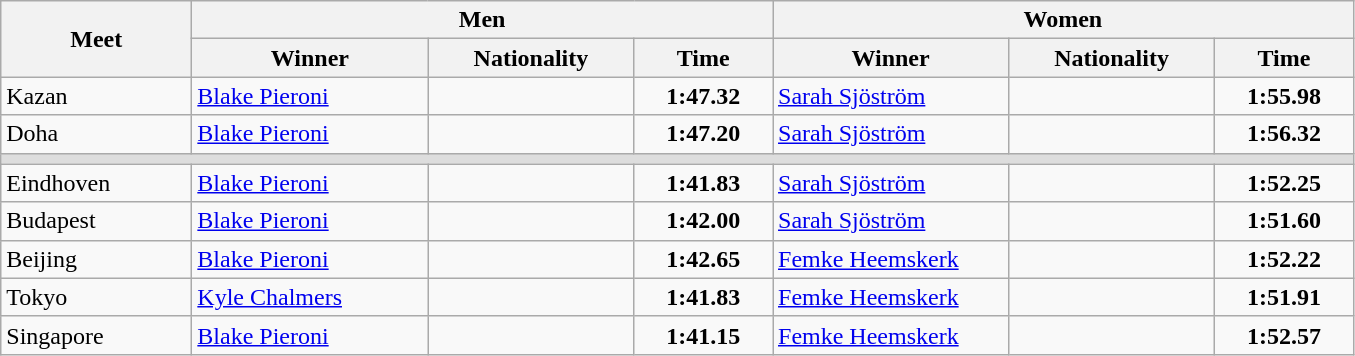<table class="wikitable">
<tr>
<th width=120 rowspan=2>Meet</th>
<th colspan=3>Men</th>
<th colspan=3>Women</th>
</tr>
<tr>
<th width=150>Winner</th>
<th width=130>Nationality</th>
<th width=85>Time</th>
<th width=150>Winner</th>
<th width=130>Nationality</th>
<th width=85>Time</th>
</tr>
<tr>
<td>Kazan</td>
<td><a href='#'>Blake Pieroni</a></td>
<td></td>
<td align=center><strong>1:47.32</strong></td>
<td><a href='#'>Sarah Sjöström</a></td>
<td></td>
<td align=center><strong>1:55.98</strong></td>
</tr>
<tr>
<td>Doha</td>
<td><a href='#'>Blake Pieroni</a></td>
<td></td>
<td align=center><strong>1:47.20</strong></td>
<td><a href='#'>Sarah Sjöström</a></td>
<td></td>
<td align=center><strong>1:56.32</strong></td>
</tr>
<tr bgcolor=#DDDDDD>
<td colspan=7></td>
</tr>
<tr>
<td>Eindhoven</td>
<td><a href='#'>Blake Pieroni</a></td>
<td></td>
<td align=center><strong>1:41.83</strong></td>
<td><a href='#'>Sarah Sjöström</a></td>
<td></td>
<td align=center><strong>1:52.25</strong></td>
</tr>
<tr>
<td>Budapest</td>
<td><a href='#'>Blake Pieroni</a></td>
<td></td>
<td align=center><strong>1:42.00</strong></td>
<td><a href='#'>Sarah Sjöström</a></td>
<td></td>
<td align=center><strong>1:51.60</strong></td>
</tr>
<tr>
<td>Beijing</td>
<td><a href='#'>Blake Pieroni</a></td>
<td></td>
<td align=center><strong>1:42.65</strong></td>
<td><a href='#'>Femke Heemskerk</a></td>
<td></td>
<td align=center><strong>1:52.22</strong></td>
</tr>
<tr>
<td>Tokyo</td>
<td><a href='#'>Kyle Chalmers</a></td>
<td></td>
<td align=center><strong>1:41.83</strong></td>
<td><a href='#'>Femke Heemskerk</a></td>
<td></td>
<td align=center><strong>1:51.91</strong></td>
</tr>
<tr>
<td>Singapore</td>
<td><a href='#'>Blake Pieroni</a></td>
<td></td>
<td align=center><strong>1:41.15</strong></td>
<td><a href='#'>Femke Heemskerk</a></td>
<td></td>
<td align=center><strong>1:52.57</strong></td>
</tr>
</table>
